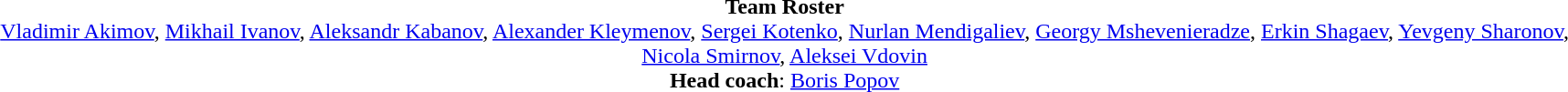<table width=95%>
<tr align=center>
<td></td>
<td><strong>Team Roster</strong> <br><a href='#'>Vladimir Akimov</a>, <a href='#'>Mikhail Ivanov</a>, <a href='#'>Aleksandr Kabanov</a>, <a href='#'>Alexander Kleymenov</a>, <a href='#'>Sergei Kotenko</a>, <a href='#'>Nurlan Mendigaliev</a>, <a href='#'>Georgy Mshevenieradze</a>, <a href='#'>Erkin Shagaev</a>, <a href='#'>Yevgeny Sharonov</a>, <a href='#'>Nicola Smirnov</a>, <a href='#'>Aleksei Vdovin</a><br> <strong>Head coach</strong>: <a href='#'>Boris Popov</a></td>
</tr>
</table>
